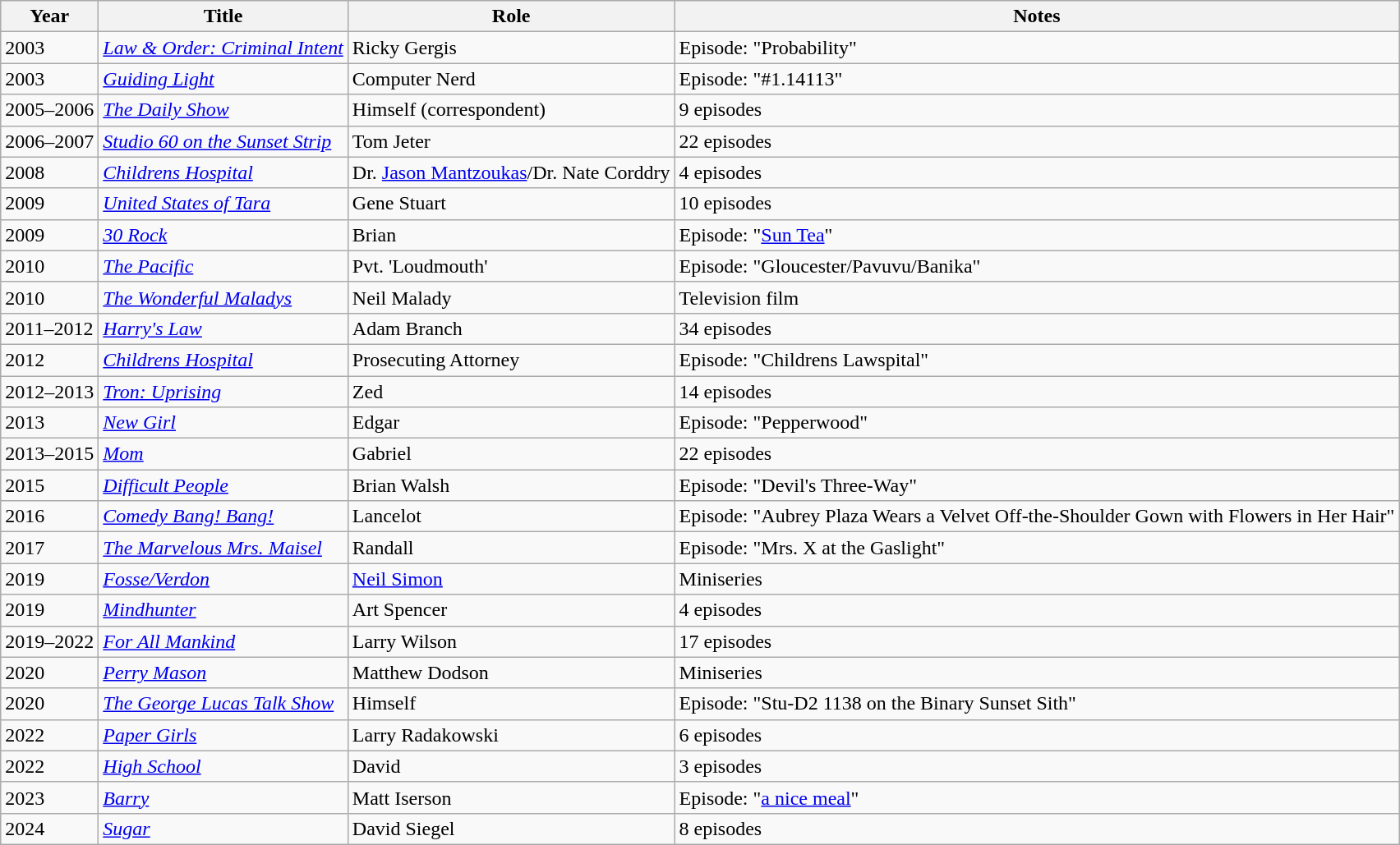<table class="wikitable sortable">
<tr>
<th>Year</th>
<th>Title</th>
<th>Role</th>
<th>Notes</th>
</tr>
<tr>
<td>2003</td>
<td><em><a href='#'>Law & Order: Criminal Intent</a></em></td>
<td>Ricky Gergis</td>
<td>Episode: "Probability"</td>
</tr>
<tr>
<td>2003</td>
<td><em><a href='#'>Guiding Light</a></em></td>
<td>Computer Nerd</td>
<td>Episode: "#1.14113"</td>
</tr>
<tr>
<td>2005–2006</td>
<td><em><a href='#'>The Daily Show</a></em></td>
<td>Himself (correspondent)</td>
<td>9 episodes</td>
</tr>
<tr>
<td>2006–2007</td>
<td><em><a href='#'>Studio 60 on the Sunset Strip</a></em></td>
<td>Tom Jeter</td>
<td>22 episodes</td>
</tr>
<tr>
<td>2008</td>
<td><em><a href='#'>Childrens Hospital</a></em></td>
<td>Dr. <a href='#'>Jason Mantzoukas</a>/Dr. Nate Corddry</td>
<td>4 episodes</td>
</tr>
<tr>
<td>2009</td>
<td><em><a href='#'>United States of Tara</a></em></td>
<td>Gene Stuart</td>
<td>10 episodes</td>
</tr>
<tr>
<td>2009</td>
<td><em><a href='#'>30 Rock</a></em></td>
<td>Brian</td>
<td>Episode: "<a href='#'>Sun Tea</a>"</td>
</tr>
<tr>
<td>2010</td>
<td><em><a href='#'>The Pacific</a></em></td>
<td>Pvt. 'Loudmouth'</td>
<td>Episode: "Gloucester/Pavuvu/Banika"</td>
</tr>
<tr>
<td>2010</td>
<td><em><a href='#'>The Wonderful Maladys</a></em></td>
<td>Neil Malady</td>
<td>Television film</td>
</tr>
<tr>
<td>2011–2012</td>
<td><em><a href='#'>Harry's Law</a></em></td>
<td>Adam Branch</td>
<td>34 episodes</td>
</tr>
<tr>
<td>2012</td>
<td><em><a href='#'>Childrens Hospital</a></em></td>
<td>Prosecuting Attorney</td>
<td>Episode: "Childrens Lawspital"</td>
</tr>
<tr>
<td>2012–2013</td>
<td><em><a href='#'>Tron: Uprising</a></em></td>
<td>Zed</td>
<td>14 episodes</td>
</tr>
<tr>
<td>2013</td>
<td><em><a href='#'>New Girl</a></em></td>
<td>Edgar</td>
<td>Episode: "Pepperwood"</td>
</tr>
<tr>
<td>2013–2015</td>
<td><em><a href='#'>Mom</a></em></td>
<td>Gabriel</td>
<td>22 episodes</td>
</tr>
<tr>
<td>2015</td>
<td><em><a href='#'>Difficult People</a></em></td>
<td>Brian Walsh</td>
<td>Episode: "Devil's Three-Way"</td>
</tr>
<tr>
<td>2016</td>
<td><em><a href='#'>Comedy Bang! Bang!</a></em></td>
<td>Lancelot</td>
<td>Episode: "Aubrey Plaza Wears a Velvet Off-the-Shoulder Gown with Flowers in Her Hair"</td>
</tr>
<tr>
<td>2017</td>
<td><em><a href='#'>The Marvelous Mrs. Maisel</a></em></td>
<td>Randall</td>
<td>Episode: "Mrs. X at the Gaslight"</td>
</tr>
<tr>
<td>2019</td>
<td><em><a href='#'>Fosse/Verdon</a></em></td>
<td><a href='#'>Neil Simon</a></td>
<td>Miniseries</td>
</tr>
<tr>
<td>2019</td>
<td><em><a href='#'>Mindhunter</a></em></td>
<td>Art Spencer</td>
<td>4 episodes</td>
</tr>
<tr>
<td>2019–2022</td>
<td><em><a href='#'>For All Mankind</a></em></td>
<td>Larry Wilson</td>
<td>17 episodes</td>
</tr>
<tr>
<td>2020</td>
<td><em><a href='#'>Perry Mason</a></em></td>
<td>Matthew Dodson</td>
<td>Miniseries</td>
</tr>
<tr>
<td>2020</td>
<td><em><a href='#'>The George Lucas Talk Show</a></em></td>
<td>Himself</td>
<td>Episode: "Stu-D2 1138 on the Binary Sunset Sith"</td>
</tr>
<tr>
<td>2022</td>
<td><em><a href='#'>Paper Girls</a></em></td>
<td>Larry Radakowski</td>
<td>6 episodes</td>
</tr>
<tr>
<td>2022</td>
<td><em><a href='#'>High School</a></em></td>
<td>David</td>
<td>3 episodes</td>
</tr>
<tr>
<td>2023</td>
<td><em><a href='#'>Barry</a></em></td>
<td>Matt Iserson</td>
<td>Episode: "<a href='#'>a nice meal</a>"</td>
</tr>
<tr>
<td>2024</td>
<td><em><a href='#'>Sugar</a></em></td>
<td>David Siegel</td>
<td>8 episodes</td>
</tr>
</table>
